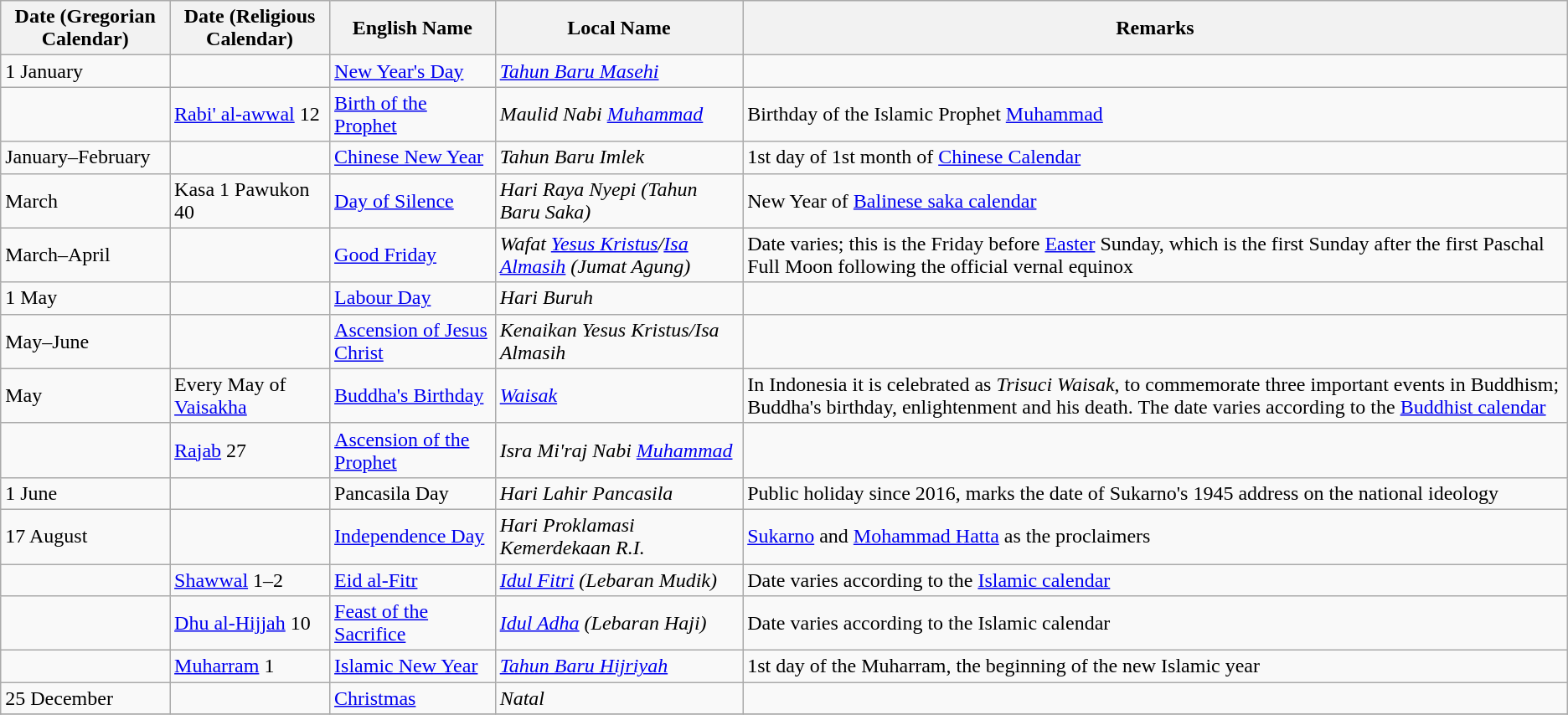<table class="wikitable">
<tr>
<th>Date (Gregorian Calendar)</th>
<th>Date (Religious Calendar)</th>
<th>English Name</th>
<th>Local Name</th>
<th>Remarks</th>
</tr>
<tr>
<td>1 January</td>
<td></td>
<td><a href='#'>New Year's Day</a></td>
<td><em><a href='#'>Tahun Baru Masehi</a></em></td>
<td></td>
</tr>
<tr>
<td></td>
<td><a href='#'>Rabi' al-awwal</a> 12</td>
<td><a href='#'>Birth of the Prophet</a></td>
<td><em>Maulid Nabi <a href='#'>Muhammad</a></em></td>
<td>Birthday of the Islamic Prophet <a href='#'>Muhammad</a></td>
</tr>
<tr>
<td>January–February</td>
<td></td>
<td><a href='#'>Chinese New Year</a></td>
<td><em>Tahun Baru Imlek</em></td>
<td>1st day of 1st month of <a href='#'>Chinese Calendar</a></td>
</tr>
<tr>
<td>March</td>
<td>Kasa 1 Pawukon 40</td>
<td><a href='#'>Day of Silence</a></td>
<td><em>Hari Raya Nyepi (Tahun Baru Saka)</em></td>
<td>New Year of <a href='#'>Balinese saka calendar</a></td>
</tr>
<tr>
<td>March–April</td>
<td></td>
<td><a href='#'>Good Friday</a></td>
<td><em>Wafat <a href='#'>Yesus Kristus</a>/<a href='#'>Isa Almasih</a> (Jumat Agung)</em></td>
<td>Date varies; this is the Friday before <a href='#'>Easter</a> Sunday, which is the first Sunday after the first Paschal Full Moon following the official vernal equinox</td>
</tr>
<tr>
<td>1 May</td>
<td></td>
<td><a href='#'>Labour Day</a></td>
<td><em>Hari Buruh</em></td>
<td></td>
</tr>
<tr>
<td>May–June</td>
<td></td>
<td><a href='#'>Ascension of Jesus Christ</a></td>
<td><em>Kenaikan Yesus Kristus/Isa Almasih</em></td>
<td></td>
</tr>
<tr>
<td>May</td>
<td>Every May of <a href='#'>Vaisakha</a></td>
<td><a href='#'>Buddha's Birthday</a></td>
<td><a href='#'><em>Waisak</em></a></td>
<td>In Indonesia it is celebrated as <em>Trisuci Waisak</em>, to commemorate three important events in Buddhism; Buddha's birthday, enlightenment and his death. The date varies according to the <a href='#'>Buddhist calendar</a></td>
</tr>
<tr>
<td></td>
<td><a href='#'>Rajab</a> 27</td>
<td><a href='#'>Ascension of the Prophet</a></td>
<td><em>Isra Mi'raj Nabi <a href='#'>Muhammad</a></em></td>
<td></td>
</tr>
<tr>
<td>1 June</td>
<td></td>
<td>Pancasila Day</td>
<td><em>Hari Lahir Pancasila</em></td>
<td>Public holiday since 2016, marks the date of Sukarno's 1945 address on the national ideology</td>
</tr>
<tr>
<td>17 August</td>
<td></td>
<td><a href='#'>Independence Day</a></td>
<td><em>Hari Proklamasi Kemerdekaan R.I.</em></td>
<td><a href='#'>Sukarno</a> and <a href='#'>Mohammad Hatta</a> as the proclaimers</td>
</tr>
<tr>
<td></td>
<td><a href='#'>Shawwal</a> 1–2</td>
<td><a href='#'>Eid al-Fitr</a></td>
<td><em><a href='#'>Idul Fitri</a> (Lebaran Mudik)</em></td>
<td>Date varies according to the <a href='#'>Islamic calendar</a></td>
</tr>
<tr>
<td></td>
<td><a href='#'>Dhu al-Hijjah</a> 10</td>
<td><a href='#'>Feast of the Sacrifice</a></td>
<td><em><a href='#'>Idul Adha</a> (Lebaran Haji)</em></td>
<td>Date varies according to the Islamic calendar</td>
</tr>
<tr>
<td></td>
<td><a href='#'>Muharram</a> 1</td>
<td><a href='#'>Islamic New Year</a></td>
<td><a href='#'><em>Tahun Baru Hijriyah</em></a></td>
<td>1st day of the Muharram, the beginning of the new Islamic year</td>
</tr>
<tr>
<td>25 December</td>
<td></td>
<td><a href='#'>Christmas</a></td>
<td><em>Natal</em></td>
<td></td>
</tr>
<tr>
</tr>
</table>
